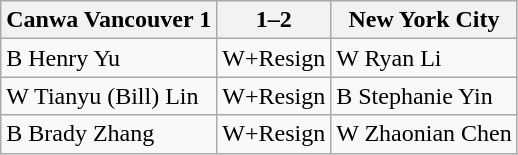<table class="wikitable">
<tr>
<th>Canwa Vancouver 1</th>
<th>1–2</th>
<th>New York City</th>
</tr>
<tr>
<td>B Henry Yu</td>
<td>W+Resign</td>
<td>W Ryan Li</td>
</tr>
<tr>
<td>W Tianyu (Bill) Lin</td>
<td>W+Resign</td>
<td>B Stephanie Yin</td>
</tr>
<tr>
<td>B Brady Zhang</td>
<td>W+Resign</td>
<td>W Zhaonian Chen</td>
</tr>
</table>
